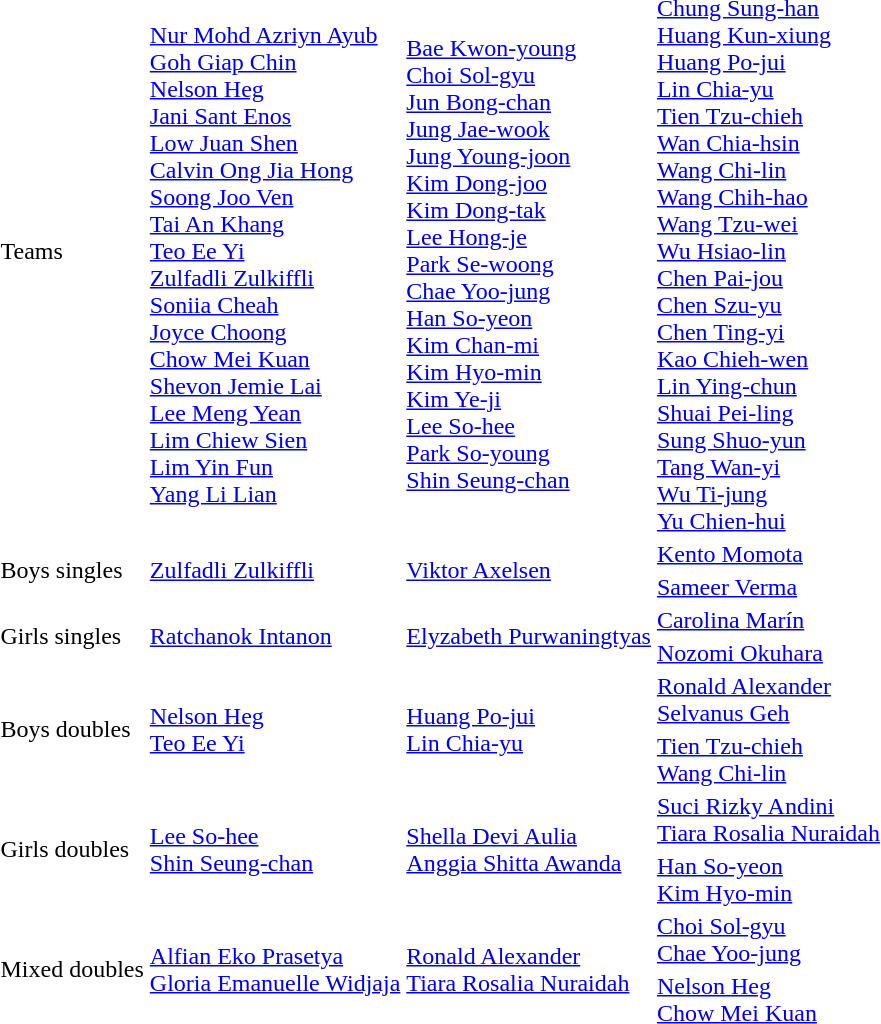<table>
<tr>
<td>Teams<br></td>
<td> <br><a href='#'>Nur Mohd Azriyn Ayub</a><br><a href='#'>Goh Giap Chin</a><br><a href='#'>Nelson Heg</a><br><a href='#'>Jani Sant Enos</a><br><a href='#'>Low Juan Shen</a><br><a href='#'>Calvin Ong Jia Hong</a><br><a href='#'>Soong Joo Ven</a><br><a href='#'>Tai An Khang</a><br><a href='#'>Teo Ee Yi</a><br><a href='#'>Zulfadli Zulkiffli</a><br><a href='#'>Soniia Cheah</a><br><a href='#'>Joyce Choong</a><br><a href='#'>Chow Mei Kuan</a><br><a href='#'>Shevon Jemie Lai</a><br><a href='#'>Lee Meng Yean</a><br><a href='#'>Lim Chiew Sien</a><br><a href='#'>Lim Yin Fun</a><br><a href='#'>Yang Li Lian</a></td>
<td> <br><a href='#'>Bae Kwon-young</a><br><a href='#'>Choi Sol-gyu</a><br><a href='#'>Jun Bong-chan</a><br><a href='#'>Jung Jae-wook</a><br><a href='#'>Jung Young-joon</a><br><a href='#'>Kim Dong-joo</a><br><a href='#'>Kim Dong-tak</a><br><a href='#'>Lee Hong-je</a><br><a href='#'>Park Se-woong</a><br><a href='#'>Chae Yoo-jung</a><br><a href='#'>Han So-yeon</a><br><a href='#'>Kim Chan-mi</a><br><a href='#'>Kim Hyo-min</a><br><a href='#'>Kim Ye-ji</a><br><a href='#'>Lee So-hee</a><br><a href='#'>Park So-young</a><br><a href='#'>Shin Seung-chan</a></td>
<td> <br><a href='#'>Chung Sung-han</a><br><a href='#'>Huang Kun-xiung</a><br><a href='#'>Huang Po-jui</a><br><a href='#'>Lin Chia-yu</a><br><a href='#'>Tien Tzu-chieh</a><br><a href='#'>Wan Chia-hsin</a><br><a href='#'>Wang Chi-lin</a><br><a href='#'>Wang Chih-hao</a><br><a href='#'>Wang Tzu-wei</a><br><a href='#'>Wu Hsiao-lin</a><br><a href='#'>Chen Pai-jou</a><br><a href='#'>Chen Szu-yu</a><br><a href='#'>Chen Ting-yi</a><br><a href='#'>Kao Chieh-wen</a><br><a href='#'>Lin Ying-chun</a><br><a href='#'>Shuai Pei-ling</a><br><a href='#'>Sung Shuo-yun</a><br><a href='#'>Tang Wan-yi</a><br><a href='#'>Wu Ti-jung</a><br><a href='#'>Yu Chien-hui</a></td>
</tr>
<tr>
<td rowspan=2>Boys singles<br></td>
<td rowspan=2> <a href='#'>Zulfadli Zulkiffli</a></td>
<td rowspan=2> <a href='#'>Viktor Axelsen</a></td>
<td> <a href='#'>Kento Momota</a></td>
</tr>
<tr>
<td> <a href='#'>Sameer Verma</a></td>
</tr>
<tr>
<td rowspan=2>Girls singles<br></td>
<td rowspan=2> <a href='#'>Ratchanok Intanon</a></td>
<td rowspan=2> <a href='#'>Elyzabeth Purwaningtyas</a></td>
<td> <a href='#'>Carolina Marín</a></td>
</tr>
<tr>
<td> <a href='#'>Nozomi Okuhara</a></td>
</tr>
<tr>
<td rowspan=2>Boys doubles<br></td>
<td rowspan=2> <a href='#'>Nelson Heg</a><br>  <a href='#'>Teo Ee Yi</a></td>
<td rowspan=2> <a href='#'>Huang Po-jui</a><br>  <a href='#'>Lin Chia-yu</a></td>
<td> <a href='#'>Ronald Alexander</a><br>  <a href='#'>Selvanus Geh</a></td>
</tr>
<tr>
<td> <a href='#'>Tien Tzu-chieh</a><br>  <a href='#'>Wang Chi-lin</a></td>
</tr>
<tr>
<td rowspan=2>Girls doubles<br></td>
<td rowspan=2> <a href='#'>Lee So-hee</a><br>  <a href='#'>Shin Seung-chan</a></td>
<td rowspan=2> <a href='#'>Shella Devi Aulia</a><br>  <a href='#'>Anggia Shitta Awanda</a></td>
<td> <a href='#'>Suci Rizky Andini</a><br>  <a href='#'>Tiara Rosalia Nuraidah</a></td>
</tr>
<tr>
<td> <a href='#'>Han So-yeon</a><br>  <a href='#'>Kim Hyo-min</a></td>
</tr>
<tr>
<td rowspan=2>Mixed doubles<br></td>
<td rowspan=2> <a href='#'>Alfian Eko Prasetya</a><br>  <a href='#'>Gloria Emanuelle Widjaja</a></td>
<td rowspan=2> <a href='#'>Ronald Alexander</a><br>  <a href='#'>Tiara Rosalia Nuraidah</a></td>
<td> <a href='#'>Choi Sol-gyu</a><br>  <a href='#'>Chae Yoo-jung</a></td>
</tr>
<tr>
<td> <a href='#'>Nelson Heg</a><br>  <a href='#'>Chow Mei Kuan</a></td>
</tr>
</table>
